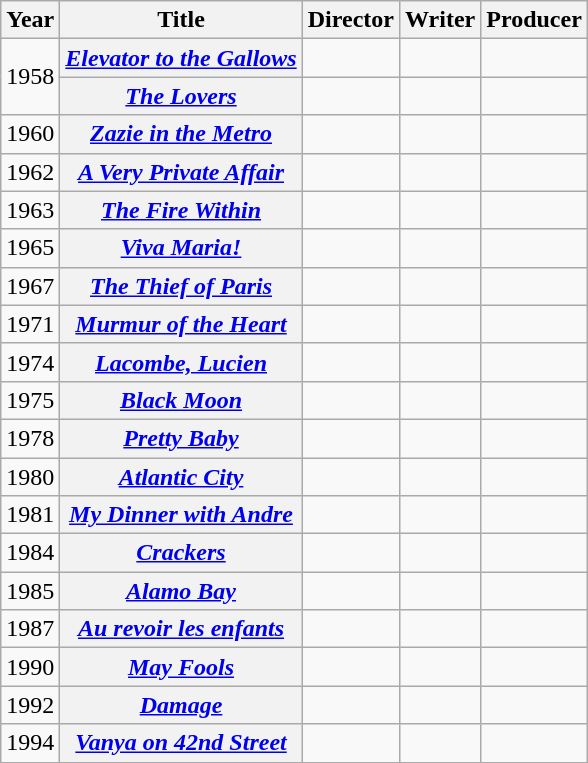<table class="wikitable plainrowheaders" style="margin-right: 0;">
<tr>
<th>Year</th>
<th>Title</th>
<th scope="col">Director</th>
<th scope="col">Writer</th>
<th scope="col">Producer</th>
</tr>
<tr>
<td rowspan=2>1958</td>
<th scope="row"><em><a href='#'>Elevator to the Gallows</a></em></th>
<td></td>
<td></td>
<td></td>
</tr>
<tr>
<th scope="row"><em><a href='#'>The Lovers</a></em></th>
<td></td>
<td></td>
<td></td>
</tr>
<tr>
<td>1960</td>
<th scope="row"><em><a href='#'>Zazie in the Metro</a></em></th>
<td></td>
<td></td>
<td></td>
</tr>
<tr>
<td>1962</td>
<th scope="row"><em><a href='#'>A Very Private Affair</a></em></th>
<td></td>
<td></td>
<td></td>
</tr>
<tr>
<td>1963</td>
<th scope="row"><em><a href='#'>The Fire Within</a></em></th>
<td></td>
<td></td>
<td></td>
</tr>
<tr>
<td>1965</td>
<th scope="row"><em><a href='#'>Viva Maria!</a></em></th>
<td></td>
<td></td>
<td></td>
</tr>
<tr>
<td>1967</td>
<th scope="row"><em><a href='#'>The Thief of Paris</a></em></th>
<td></td>
<td></td>
<td></td>
</tr>
<tr>
<td>1971</td>
<th scope="row"><em><a href='#'>Murmur of the Heart</a></em></th>
<td></td>
<td></td>
<td></td>
</tr>
<tr>
<td>1974</td>
<th scope="row"><em><a href='#'>Lacombe, Lucien</a></em></th>
<td></td>
<td></td>
<td></td>
</tr>
<tr>
<td>1975</td>
<th scope="row"><em><a href='#'>Black Moon</a></em></th>
<td></td>
<td></td>
<td></td>
</tr>
<tr>
<td>1978</td>
<th scope="row"><em><a href='#'>Pretty Baby</a></em></th>
<td></td>
<td></td>
<td></td>
</tr>
<tr>
<td>1980</td>
<th scope="row"><em><a href='#'>Atlantic City</a></em></th>
<td></td>
<td></td>
<td></td>
</tr>
<tr>
<td>1981</td>
<th scope="row"><em><a href='#'>My Dinner with Andre</a></em></th>
<td></td>
<td></td>
<td></td>
</tr>
<tr>
<td>1984</td>
<th scope="row"><em><a href='#'>Crackers</a></em></th>
<td></td>
<td></td>
<td></td>
</tr>
<tr>
<td>1985</td>
<th scope="row"><em><a href='#'>Alamo Bay</a></em></th>
<td></td>
<td></td>
<td></td>
</tr>
<tr>
<td>1987</td>
<th scope="row"><em><a href='#'>Au revoir les enfants</a></em></th>
<td></td>
<td></td>
<td></td>
</tr>
<tr>
<td>1990</td>
<th scope="row"><em><a href='#'>May Fools</a></em></th>
<td></td>
<td></td>
<td></td>
</tr>
<tr>
<td>1992</td>
<th scope="row"><em><a href='#'>Damage</a></em></th>
<td></td>
<td></td>
<td></td>
</tr>
<tr>
<td>1994</td>
<th scope="row"><em><a href='#'>Vanya on 42nd Street</a></em></th>
<td></td>
<td></td>
<td></td>
</tr>
<tr>
</tr>
</table>
